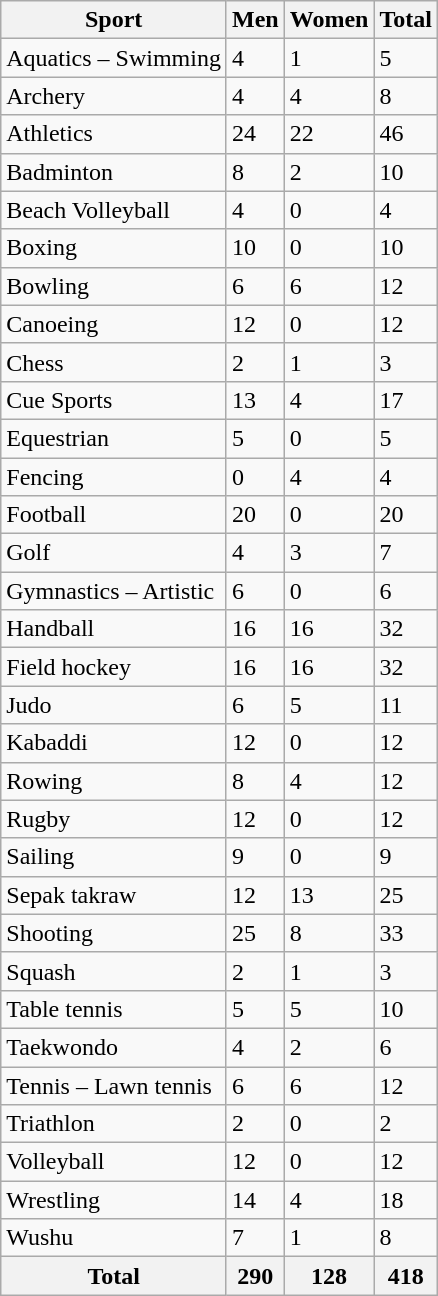<table class="wikitable sortable">
<tr>
<th>Sport</th>
<th>Men</th>
<th>Women</th>
<th>Total</th>
</tr>
<tr>
<td>Aquatics – Swimming</td>
<td>4</td>
<td>1</td>
<td>5</td>
</tr>
<tr>
<td>Archery</td>
<td>4</td>
<td>4</td>
<td>8</td>
</tr>
<tr>
<td>Athletics</td>
<td>24</td>
<td>22</td>
<td>46</td>
</tr>
<tr>
<td>Badminton</td>
<td>8</td>
<td>2</td>
<td>10</td>
</tr>
<tr>
<td>Beach Volleyball</td>
<td>4</td>
<td>0</td>
<td>4</td>
</tr>
<tr>
<td>Boxing</td>
<td>10</td>
<td>0</td>
<td>10</td>
</tr>
<tr>
<td>Bowling</td>
<td>6</td>
<td>6</td>
<td>12</td>
</tr>
<tr>
<td>Canoeing</td>
<td>12</td>
<td>0</td>
<td>12</td>
</tr>
<tr>
<td>Chess</td>
<td>2</td>
<td>1</td>
<td>3</td>
</tr>
<tr>
<td>Cue Sports</td>
<td>13</td>
<td>4</td>
<td>17</td>
</tr>
<tr>
<td>Equestrian</td>
<td>5</td>
<td>0</td>
<td>5</td>
</tr>
<tr>
<td>Fencing</td>
<td>0</td>
<td>4</td>
<td>4</td>
</tr>
<tr>
<td>Football</td>
<td>20</td>
<td>0</td>
<td>20</td>
</tr>
<tr>
<td>Golf</td>
<td>4</td>
<td>3</td>
<td>7</td>
</tr>
<tr>
<td>Gymnastics – Artistic</td>
<td>6</td>
<td>0</td>
<td>6</td>
</tr>
<tr>
<td>Handball</td>
<td>16</td>
<td>16</td>
<td>32</td>
</tr>
<tr>
<td>Field hockey</td>
<td>16</td>
<td>16</td>
<td>32</td>
</tr>
<tr>
<td>Judo</td>
<td>6</td>
<td>5</td>
<td>11</td>
</tr>
<tr>
<td>Kabaddi</td>
<td>12</td>
<td>0</td>
<td>12</td>
</tr>
<tr>
<td>Rowing</td>
<td>8</td>
<td>4</td>
<td>12</td>
</tr>
<tr>
<td>Rugby</td>
<td>12</td>
<td>0</td>
<td>12</td>
</tr>
<tr>
<td>Sailing</td>
<td>9</td>
<td>0</td>
<td>9</td>
</tr>
<tr>
<td>Sepak takraw</td>
<td>12</td>
<td>13</td>
<td>25</td>
</tr>
<tr>
<td>Shooting</td>
<td>25</td>
<td>8</td>
<td>33</td>
</tr>
<tr>
<td>Squash</td>
<td>2</td>
<td>1</td>
<td>3</td>
</tr>
<tr>
<td>Table tennis</td>
<td>5</td>
<td>5</td>
<td>10</td>
</tr>
<tr>
<td>Taekwondo</td>
<td>4</td>
<td>2</td>
<td>6</td>
</tr>
<tr>
<td>Tennis – Lawn tennis</td>
<td>6</td>
<td>6</td>
<td>12</td>
</tr>
<tr>
<td>Triathlon</td>
<td>2</td>
<td>0</td>
<td>2</td>
</tr>
<tr>
<td>Volleyball</td>
<td>12</td>
<td>0</td>
<td>12</td>
</tr>
<tr>
<td>Wrestling</td>
<td>14</td>
<td>4</td>
<td>18</td>
</tr>
<tr>
<td>Wushu</td>
<td>7</td>
<td>1</td>
<td>8</td>
</tr>
<tr>
<th>Total</th>
<th>290</th>
<th>128</th>
<th>418</th>
</tr>
</table>
